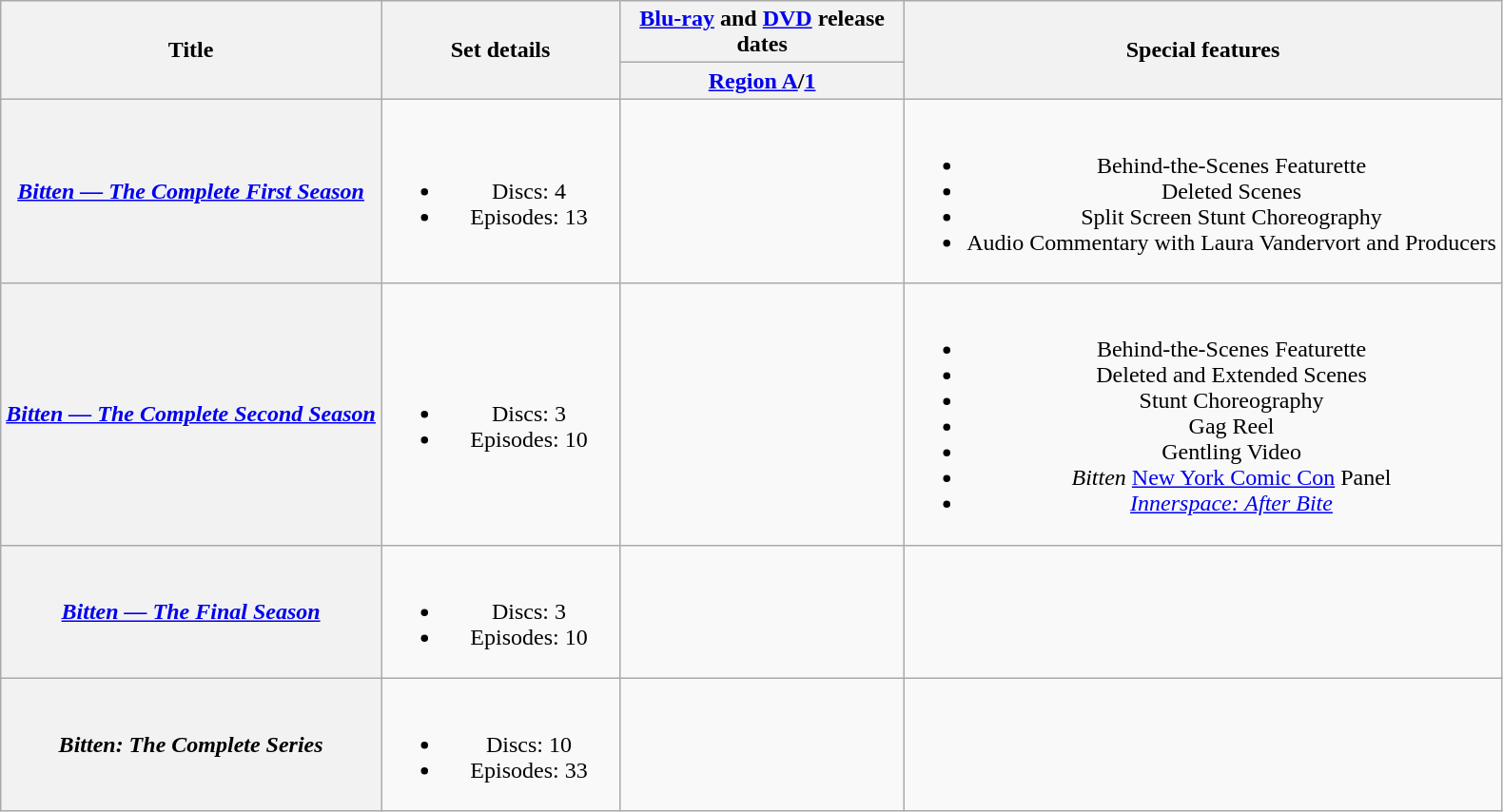<table class="wikitable plainrowheaders" style="text-align: center">
<tr>
<th scope="col" rowspan="2">Title</th>
<th scope="col" rowspan="2" style="width: 10em;">Set details</th>
<th scope="col"><a href='#'>Blu-ray</a> and <a href='#'>DVD</a> release dates</th>
<th scope="col" rowspan="2">Special features</th>
</tr>
<tr>
<th scope="col" style="width: 12em; font-size: 100%;"><a href='#'>Region A</a>/<a href='#'>1</a></th>
</tr>
<tr>
<th scope="row" style="text-align:center;"><em><a href='#'>Bitten — The Complete First Season</a></em></th>
<td><br><ul><li>Discs: 4</li><li>Episodes: 13</li></ul></td>
<td></td>
<td><br><ul><li>Behind-the-Scenes Featurette</li><li>Deleted Scenes</li><li>Split Screen Stunt Choreography</li><li>Audio Commentary with Laura Vandervort and Producers</li></ul></td>
</tr>
<tr>
<th scope="row" style="text-align:center;"><em><a href='#'>Bitten — The Complete Second Season</a></em></th>
<td><br><ul><li>Discs: 3</li><li>Episodes: 10</li></ul></td>
<td></td>
<td><br><ul><li>Behind-the-Scenes Featurette</li><li>Deleted and Extended Scenes</li><li>Stunt Choreography</li><li>Gag Reel</li><li>Gentling Video</li><li><em>Bitten</em> <a href='#'>New York Comic Con</a> Panel</li><li><em><a href='#'>Innerspace: After Bite</a></em></li></ul></td>
</tr>
<tr>
<th scope="row" style="text-align:center;"><em><a href='#'>Bitten — The Final Season</a></em></th>
<td><br><ul><li>Discs: 3</li><li>Episodes: 10</li></ul></td>
<td></td>
<td></td>
</tr>
<tr>
<th scope="row" style="text-align:center;"><em>Bitten: The Complete Series</em></th>
<td><br><ul><li>Discs: 10</li><li>Episodes: 33</li></ul></td>
<td></td>
<td></td>
</tr>
</table>
